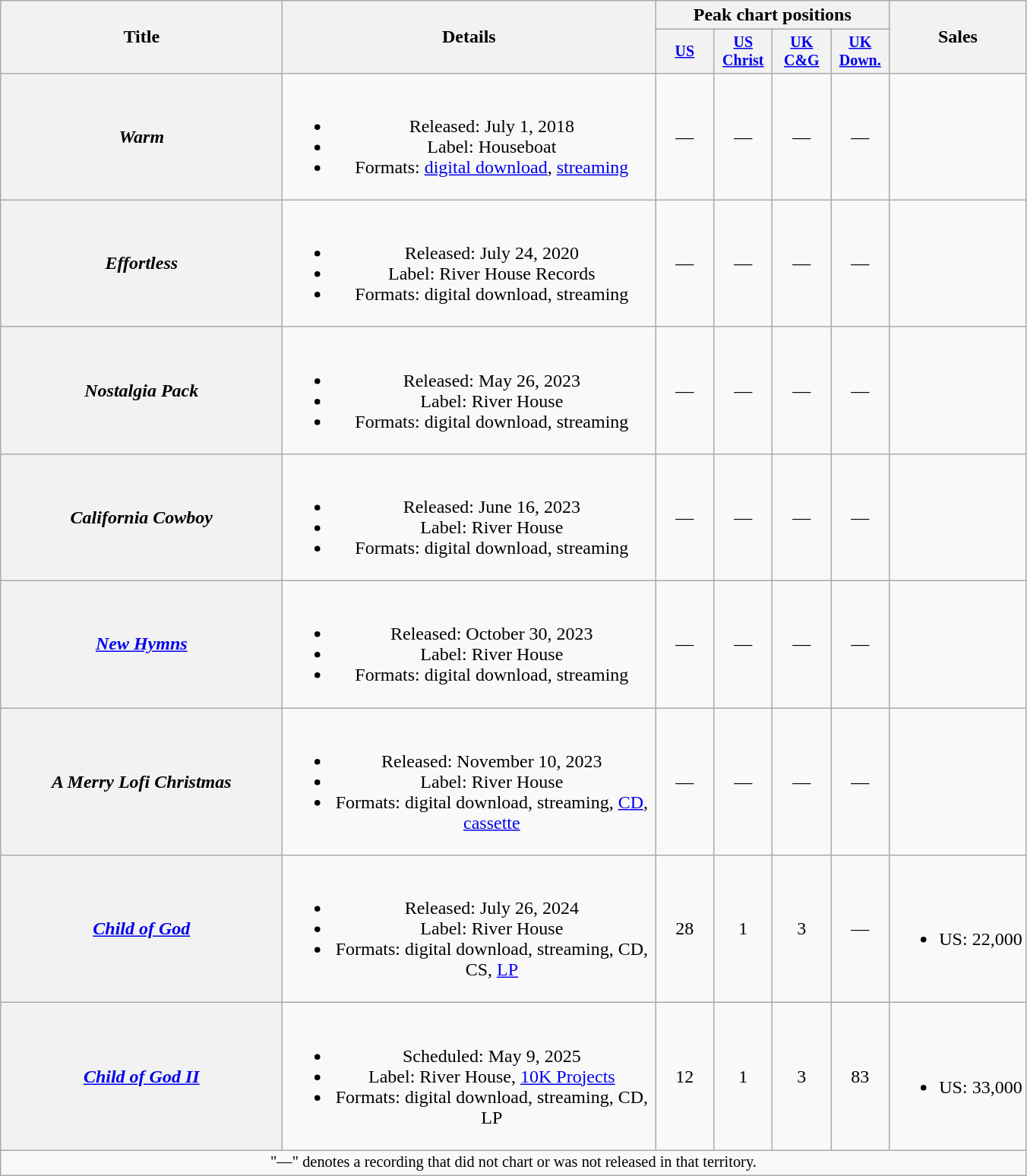<table class="wikitable plainrowheaders" style="text-align:center;">
<tr>
<th scope="col" rowspan="2" style="width:15em;">Title</th>
<th scope="col" rowspan="2" style="width:20em;">Details</th>
<th scope="col" colspan="4">Peak chart positions</th>
<th rowspan="2">Sales<br></th>
</tr>
<tr style="font-size:smaller;">
<th scope="col" width="45"><a href='#'>US</a><br></th>
<th scope="col" width="45"><a href='#'>US<br>Christ</a><br></th>
<th scope="col" width="45"><a href='#'>UK<br>C&G</a><br></th>
<th scope="col" width="45"><a href='#'>UK<br>Down.</a><br></th>
</tr>
<tr>
<th scope="row"><em>Warm</em><br></th>
<td><br><ul><li>Released: July 1, 2018</li><li>Label: Houseboat</li><li>Formats: <a href='#'>digital download</a>, <a href='#'>streaming</a></li></ul></td>
<td>—</td>
<td>—</td>
<td>—</td>
<td>—</td>
<td></td>
</tr>
<tr>
<th scope="row"><em>Effortless</em></th>
<td><br><ul><li>Released: July 24, 2020</li><li>Label: River House Records</li><li>Formats: digital download, streaming</li></ul></td>
<td>—</td>
<td>—</td>
<td>—</td>
<td>—</td>
<td></td>
</tr>
<tr>
<th scope="row"><em>Nostalgia Pack</em></th>
<td><br><ul><li>Released: May 26, 2023</li><li>Label: River House</li><li>Formats: digital download, streaming</li></ul></td>
<td>—</td>
<td>—</td>
<td>—</td>
<td>—</td>
<td></td>
</tr>
<tr>
<th scope="row"><em>California Cowboy</em></th>
<td><br><ul><li>Released: June 16, 2023</li><li>Label: River House</li><li>Formats: digital download, streaming</li></ul></td>
<td>—</td>
<td>—</td>
<td>—</td>
<td>—</td>
<td></td>
</tr>
<tr>
<th scope="row"><em><a href='#'>New Hymns</a></em></th>
<td><br><ul><li>Released: October 30, 2023</li><li>Label: River House</li><li>Formats: digital download, streaming</li></ul></td>
<td>—</td>
<td>—</td>
<td>—</td>
<td>—</td>
<td></td>
</tr>
<tr>
<th scope="row"><em>A Merry Lofi Christmas</em></th>
<td><br><ul><li>Released: November 10, 2023</li><li>Label: River House</li><li>Formats: digital download, streaming, <a href='#'>CD</a>, <a href='#'>cassette</a></li></ul></td>
<td>—</td>
<td>—</td>
<td>—</td>
<td>—</td>
<td></td>
</tr>
<tr>
<th scope="row"><em><a href='#'>Child of God</a></em></th>
<td><br><ul><li>Released: July 26, 2024</li><li>Label: River House</li><li>Formats: digital download, streaming, CD, CS, <a href='#'>LP</a></li></ul></td>
<td>28</td>
<td>1</td>
<td>3</td>
<td>—</td>
<td><br><ul><li>US: 22,000</li></ul></td>
</tr>
<tr>
<th scope="row"><em><a href='#'>Child of God II</a></em></th>
<td><br><ul><li>Scheduled: May 9, 2025</li><li>Label: River House, <a href='#'>10K Projects</a></li><li>Formats: digital download, streaming, CD, LP</li></ul></td>
<td>12</td>
<td>1</td>
<td>3</td>
<td>83</td>
<td><br><ul><li>US: 33,000</li></ul></td>
</tr>
<tr>
<td colspan="17" style="font-size:85%">"—" denotes a recording that did not chart or was not released in that territory.</td>
</tr>
</table>
